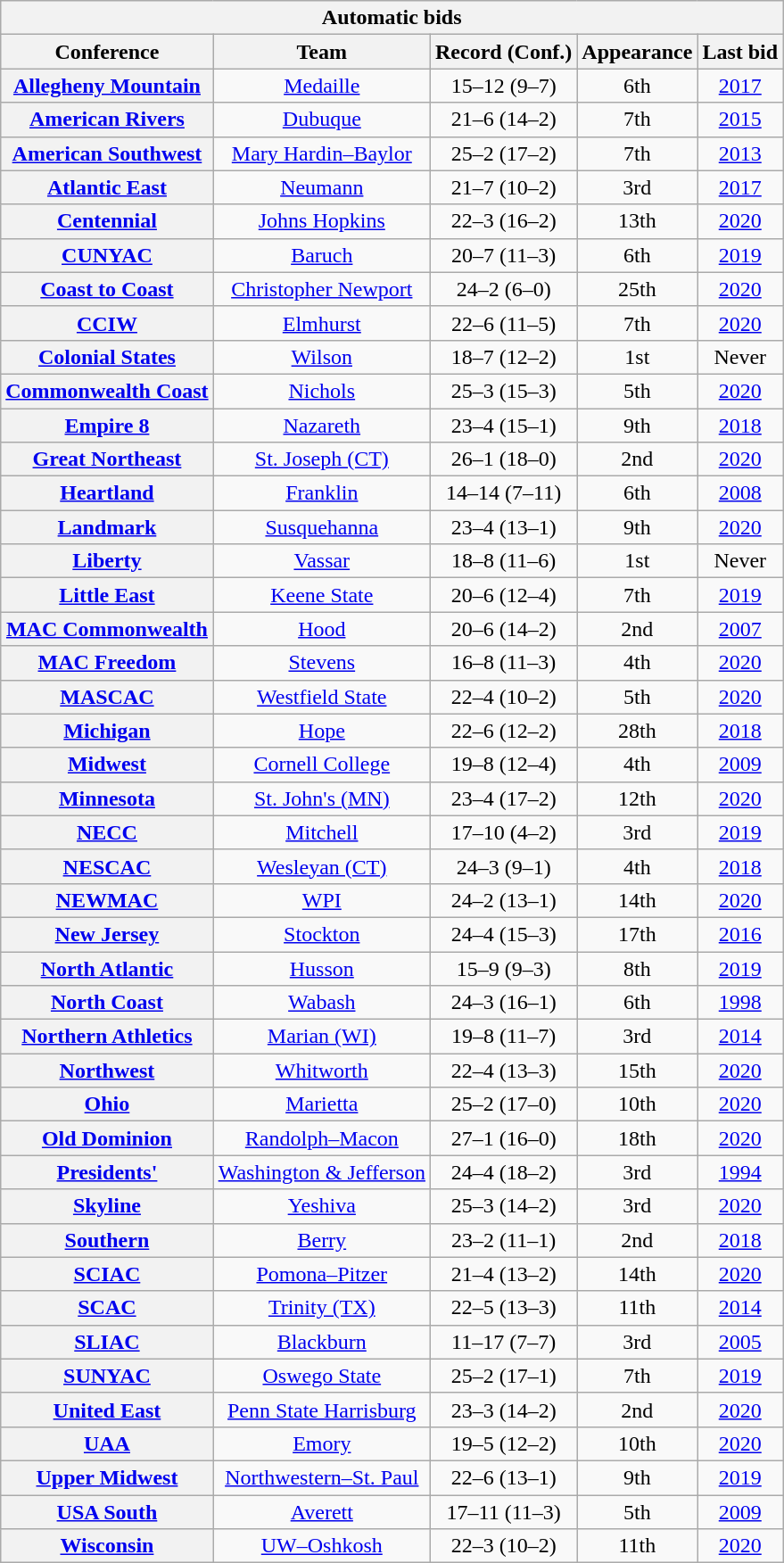<table class="wikitable sortable plainrowheaders" style="text-align:center;">
<tr>
<th colspan="8" style=>Automatic bids</th>
</tr>
<tr>
<th scope="col">Conference</th>
<th scope="col">Team</th>
<th scope="col">Record (Conf.)</th>
<th scope="col" data-sort-type="number">Appearance</th>
<th scope="col">Last bid</th>
</tr>
<tr>
<th><a href='#'>Allegheny Mountain</a></th>
<td><a href='#'>Medaille</a></td>
<td>15–12 (9–7)</td>
<td>6th</td>
<td><a href='#'>2017</a></td>
</tr>
<tr>
<th><a href='#'>American Rivers</a></th>
<td><a href='#'>Dubuque</a></td>
<td>21–6 (14–2)</td>
<td>7th</td>
<td><a href='#'>2015</a></td>
</tr>
<tr>
<th><a href='#'>American Southwest</a></th>
<td><a href='#'>Mary Hardin–Baylor</a></td>
<td>25–2 (17–2)</td>
<td>7th</td>
<td><a href='#'>2013</a></td>
</tr>
<tr>
<th><a href='#'>Atlantic East</a></th>
<td><a href='#'>Neumann</a></td>
<td>21–7 (10–2)</td>
<td>3rd</td>
<td><a href='#'>2017</a></td>
</tr>
<tr>
<th><a href='#'>Centennial</a></th>
<td><a href='#'>Johns Hopkins</a></td>
<td>22–3 (16–2)</td>
<td>13th</td>
<td><a href='#'>2020</a></td>
</tr>
<tr>
<th><a href='#'>CUNYAC</a></th>
<td><a href='#'>Baruch</a></td>
<td>20–7 (11–3)</td>
<td>6th</td>
<td><a href='#'>2019</a></td>
</tr>
<tr>
<th><a href='#'>Coast to Coast</a></th>
<td><a href='#'>Christopher Newport</a></td>
<td>24–2 (6–0)</td>
<td>25th</td>
<td><a href='#'>2020</a></td>
</tr>
<tr>
<th><a href='#'>CCIW</a></th>
<td><a href='#'>Elmhurst</a></td>
<td>22–6 (11–5)</td>
<td>7th</td>
<td><a href='#'>2020</a></td>
</tr>
<tr>
<th><a href='#'>Colonial States</a></th>
<td><a href='#'>Wilson</a></td>
<td>18–7 (12–2)</td>
<td>1st</td>
<td>Never</td>
</tr>
<tr>
<th><a href='#'>Commonwealth Coast</a></th>
<td><a href='#'>Nichols</a></td>
<td>25–3 (15–3)</td>
<td>5th</td>
<td><a href='#'>2020</a></td>
</tr>
<tr>
<th><a href='#'>Empire 8</a></th>
<td><a href='#'>Nazareth</a></td>
<td>23–4 (15–1)</td>
<td>9th</td>
<td><a href='#'>2018</a></td>
</tr>
<tr>
<th><a href='#'>Great Northeast</a></th>
<td><a href='#'>St. Joseph (CT)</a></td>
<td>26–1 (18–0)</td>
<td>2nd</td>
<td><a href='#'>2020</a></td>
</tr>
<tr>
<th><a href='#'>Heartland</a></th>
<td><a href='#'>Franklin</a></td>
<td>14–14 (7–11)</td>
<td>6th</td>
<td><a href='#'>2008</a></td>
</tr>
<tr>
<th><a href='#'>Landmark</a></th>
<td><a href='#'>Susquehanna</a></td>
<td>23–4 (13–1)</td>
<td>9th</td>
<td><a href='#'>2020</a></td>
</tr>
<tr>
<th><a href='#'>Liberty</a></th>
<td><a href='#'>Vassar</a></td>
<td>18–8 (11–6)</td>
<td>1st</td>
<td>Never</td>
</tr>
<tr>
<th><a href='#'>Little East</a></th>
<td><a href='#'>Keene State</a></td>
<td>20–6 (12–4)</td>
<td>7th</td>
<td><a href='#'>2019</a></td>
</tr>
<tr>
<th><a href='#'>MAC Commonwealth</a></th>
<td><a href='#'>Hood</a></td>
<td>20–6 (14–2)</td>
<td>2nd</td>
<td><a href='#'>2007</a></td>
</tr>
<tr>
<th><a href='#'>MAC Freedom</a></th>
<td><a href='#'>Stevens</a></td>
<td>16–8 (11–3)</td>
<td>4th</td>
<td><a href='#'>2020</a></td>
</tr>
<tr>
<th><a href='#'>MASCAC</a></th>
<td><a href='#'>Westfield State</a></td>
<td>22–4 (10–2)</td>
<td>5th</td>
<td><a href='#'>2020</a></td>
</tr>
<tr>
<th><a href='#'>Michigan</a></th>
<td><a href='#'>Hope</a></td>
<td>22–6 (12–2)</td>
<td>28th</td>
<td><a href='#'>2018</a></td>
</tr>
<tr>
<th><a href='#'>Midwest</a></th>
<td><a href='#'>Cornell College</a></td>
<td>19–8 (12–4)</td>
<td>4th</td>
<td><a href='#'>2009</a></td>
</tr>
<tr>
<th><a href='#'>Minnesota</a></th>
<td><a href='#'>St. John's (MN)</a></td>
<td>23–4 (17–2)</td>
<td>12th</td>
<td><a href='#'>2020</a></td>
</tr>
<tr>
<th><a href='#'>NECC</a></th>
<td><a href='#'>Mitchell</a></td>
<td>17–10 (4–2)</td>
<td>3rd</td>
<td><a href='#'>2019</a></td>
</tr>
<tr>
<th><a href='#'>NESCAC</a></th>
<td><a href='#'>Wesleyan (CT)</a></td>
<td>24–3 (9–1)</td>
<td>4th</td>
<td><a href='#'>2018</a></td>
</tr>
<tr>
<th><a href='#'>NEWMAC</a></th>
<td><a href='#'>WPI</a></td>
<td>24–2 (13–1)</td>
<td>14th</td>
<td><a href='#'>2020</a></td>
</tr>
<tr>
<th><a href='#'>New Jersey</a></th>
<td><a href='#'>Stockton</a></td>
<td>24–4 (15–3)</td>
<td>17th</td>
<td><a href='#'>2016</a></td>
</tr>
<tr>
<th><a href='#'>North Atlantic</a></th>
<td><a href='#'>Husson</a></td>
<td>15–9 (9–3)</td>
<td>8th</td>
<td><a href='#'>2019</a></td>
</tr>
<tr>
<th><a href='#'>North Coast</a></th>
<td><a href='#'>Wabash</a></td>
<td>24–3 (16–1)</td>
<td>6th</td>
<td><a href='#'>1998</a></td>
</tr>
<tr>
<th><a href='#'>Northern Athletics</a></th>
<td><a href='#'>Marian (WI)</a></td>
<td>19–8 (11–7)</td>
<td>3rd</td>
<td><a href='#'>2014</a></td>
</tr>
<tr>
<th><a href='#'>Northwest</a></th>
<td><a href='#'>Whitworth</a></td>
<td>22–4 (13–3)</td>
<td>15th</td>
<td><a href='#'>2020</a></td>
</tr>
<tr>
<th><a href='#'>Ohio</a></th>
<td><a href='#'>Marietta</a></td>
<td>25–2 (17–0)</td>
<td>10th</td>
<td><a href='#'>2020</a></td>
</tr>
<tr>
<th><a href='#'>Old Dominion</a></th>
<td><a href='#'>Randolph–Macon</a></td>
<td>27–1 (16–0)</td>
<td>18th</td>
<td><a href='#'>2020</a></td>
</tr>
<tr>
<th><a href='#'>Presidents'</a></th>
<td><a href='#'>Washington & Jefferson</a></td>
<td>24–4 (18–2)</td>
<td>3rd</td>
<td><a href='#'>1994</a></td>
</tr>
<tr>
<th><a href='#'>Skyline</a></th>
<td><a href='#'>Yeshiva</a></td>
<td>25–3 (14–2)</td>
<td>3rd</td>
<td><a href='#'>2020</a></td>
</tr>
<tr>
<th><a href='#'>Southern</a></th>
<td><a href='#'>Berry</a></td>
<td>23–2 (11–1)</td>
<td>2nd</td>
<td><a href='#'>2018</a></td>
</tr>
<tr>
<th><a href='#'>SCIAC</a></th>
<td><a href='#'>Pomona–Pitzer</a></td>
<td>21–4 (13–2)</td>
<td>14th</td>
<td><a href='#'>2020</a></td>
</tr>
<tr>
<th><a href='#'>SCAC</a></th>
<td><a href='#'>Trinity (TX)</a></td>
<td>22–5 (13–3)</td>
<td>11th</td>
<td><a href='#'>2014</a></td>
</tr>
<tr>
<th><a href='#'>SLIAC</a></th>
<td><a href='#'>Blackburn</a></td>
<td>11–17 (7–7)</td>
<td>3rd</td>
<td><a href='#'>2005</a></td>
</tr>
<tr>
<th><a href='#'>SUNYAC</a></th>
<td><a href='#'>Oswego State</a></td>
<td>25–2 (17–1)</td>
<td>7th</td>
<td><a href='#'>2019</a></td>
</tr>
<tr>
<th><a href='#'>United East</a></th>
<td><a href='#'>Penn State Harrisburg</a></td>
<td>23–3 (14–2)</td>
<td>2nd</td>
<td><a href='#'>2020</a></td>
</tr>
<tr>
<th><a href='#'>UAA</a></th>
<td><a href='#'>Emory</a></td>
<td>19–5 (12–2)</td>
<td>10th</td>
<td><a href='#'>2020</a></td>
</tr>
<tr>
<th><a href='#'>Upper Midwest</a></th>
<td><a href='#'>Northwestern–St. Paul</a></td>
<td>22–6 (13–1)</td>
<td>9th</td>
<td><a href='#'>2019</a></td>
</tr>
<tr>
<th><a href='#'>USA South</a></th>
<td><a href='#'>Averett</a></td>
<td>17–11 (11–3)</td>
<td>5th</td>
<td><a href='#'>2009</a></td>
</tr>
<tr>
<th><a href='#'>Wisconsin</a></th>
<td><a href='#'>UW–Oshkosh</a></td>
<td>22–3 (10–2)</td>
<td>11th</td>
<td><a href='#'>2020</a></td>
</tr>
</table>
